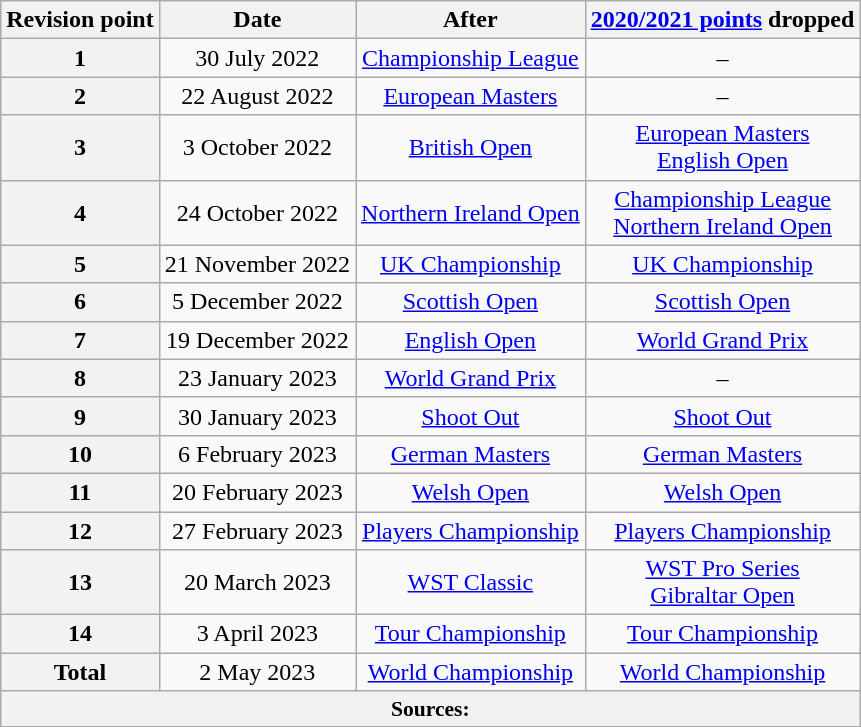<table class="wikitable" style="text-align: center;">
<tr>
<th scope=column>Revision point</th>
<th scope=column>Date</th>
<th scope=column>After</th>
<th scope=column><a href='#'>2020/2021 points</a> dropped</th>
</tr>
<tr>
<th scope=row>1</th>
<td>30 July 2022</td>
<td><a href='#'>Championship League</a></td>
<td>–</td>
</tr>
<tr>
<th scope=row>2</th>
<td>22 August 2022</td>
<td><a href='#'>European Masters</a></td>
<td>–</td>
</tr>
<tr>
<th scope=row>3</th>
<td>3 October 2022</td>
<td><a href='#'>British Open</a></td>
<td><a href='#'>European Masters</a><br><a href='#'>English Open</a></td>
</tr>
<tr>
<th scope=row>4</th>
<td>24 October 2022</td>
<td><a href='#'>Northern Ireland Open</a></td>
<td><a href='#'>Championship League</a><br><a href='#'>Northern Ireland Open</a></td>
</tr>
<tr>
<th scope=row>5</th>
<td>21 November 2022</td>
<td><a href='#'>UK Championship</a></td>
<td><a href='#'>UK Championship</a></td>
</tr>
<tr>
<th scope=row>6</th>
<td>5 December 2022</td>
<td><a href='#'>Scottish Open</a></td>
<td><a href='#'>Scottish Open</a></td>
</tr>
<tr>
<th scope=row>7</th>
<td>19 December 2022</td>
<td><a href='#'>English Open</a></td>
<td><a href='#'>World Grand Prix</a></td>
</tr>
<tr>
<th scope=row>8</th>
<td>23 January 2023</td>
<td><a href='#'>World Grand Prix</a></td>
<td>–</td>
</tr>
<tr>
<th scope=row>9</th>
<td>30 January 2023</td>
<td><a href='#'>Shoot Out</a></td>
<td><a href='#'>Shoot Out</a></td>
</tr>
<tr>
<th scope=row>10</th>
<td>6 February 2023</td>
<td><a href='#'>German Masters</a></td>
<td><a href='#'>German Masters</a></td>
</tr>
<tr>
<th scope=row>11</th>
<td>20 February 2023</td>
<td><a href='#'>Welsh Open</a></td>
<td><a href='#'>Welsh Open</a></td>
</tr>
<tr>
<th scope=row>12</th>
<td>27 February 2023</td>
<td><a href='#'>Players Championship</a></td>
<td><a href='#'>Players Championship</a></td>
</tr>
<tr>
<th scope=row>13</th>
<td>20 March 2023</td>
<td><a href='#'>WST Classic</a></td>
<td><a href='#'>WST Pro Series</a><br><a href='#'>Gibraltar Open</a></td>
</tr>
<tr>
<th scope=row>14</th>
<td>3 April 2023</td>
<td><a href='#'>Tour Championship</a></td>
<td><a href='#'>Tour Championship</a></td>
</tr>
<tr>
<th scope=row><strong>Total</strong></th>
<td>2 May 2023</td>
<td><a href='#'>World Championship</a></td>
<td><a href='#'>World Championship</a></td>
</tr>
<tr>
<th colspan="4" style="text-align:center; font-size:90%;">Sources:</th>
</tr>
<tr>
</tr>
</table>
